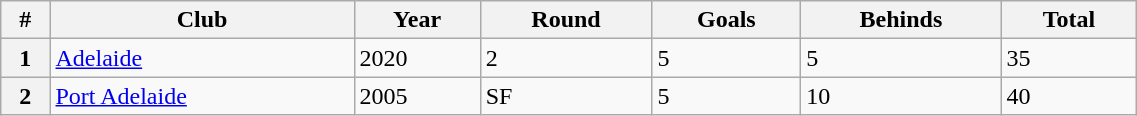<table class="wikitable" style="width:60%">
<tr>
<th>#</th>
<th>Club</th>
<th>Year</th>
<th>Round</th>
<th>Goals</th>
<th>Behinds</th>
<th>Total</th>
</tr>
<tr>
<th>1</th>
<td><a href='#'>Adelaide</a></td>
<td>2020</td>
<td>2</td>
<td>5</td>
<td>5</td>
<td>35</td>
</tr>
<tr>
<th>2</th>
<td><a href='#'>Port Adelaide</a></td>
<td>2005</td>
<td>SF</td>
<td>5</td>
<td>10</td>
<td>40</td>
</tr>
</table>
